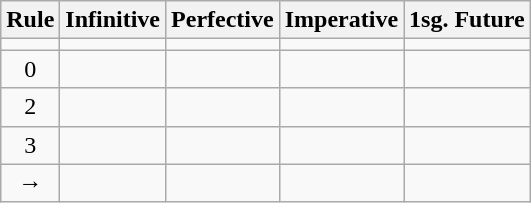<table class="wikitable" style="text-align: center;">
<tr>
<th>Rule</th>
<th>Infinitive</th>
<th>Perfective</th>
<th>Imperative</th>
<th>1sg. Future</th>
</tr>
<tr>
<td></td>
<td></td>
<td></td>
<td></td>
<td></td>
</tr>
<tr>
<td>0</td>
<td></td>
<td></td>
<td></td>
<td></td>
</tr>
<tr>
<td>2</td>
<td></td>
<td></td>
<td></td>
<td></td>
</tr>
<tr>
<td>3</td>
<td></td>
<td></td>
<td></td>
<td></td>
</tr>
<tr>
<td>→</td>
<td></td>
<td></td>
<td></td>
<td></td>
</tr>
</table>
